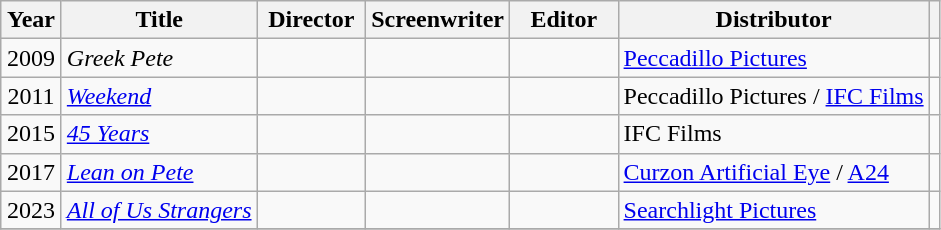<table class="wikitable sortable">
<tr>
<th width="33">Year</th>
<th>Title</th>
<th width="65">Director</th>
<th width="65">Screenwriter</th>
<th width="65">Editor</th>
<th>Distributor</th>
<th class=unsortable></th>
</tr>
<tr>
<td align="center">2009</td>
<td align="left"><em>Greek Pete</em></td>
<td></td>
<td></td>
<td></td>
<td><a href='#'>Peccadillo Pictures</a></td>
</tr>
<tr>
<td align="center">2011</td>
<td align="left"><em><a href='#'>Weekend</a></em></td>
<td></td>
<td></td>
<td></td>
<td>Peccadillo Pictures / <a href='#'>IFC Films</a></td>
<td></td>
</tr>
<tr>
<td align="center">2015</td>
<td align="left"><em><a href='#'>45 Years</a></em></td>
<td></td>
<td></td>
<td></td>
<td>IFC Films</td>
<td></td>
</tr>
<tr>
<td align="center">2017</td>
<td align="left"><em><a href='#'>Lean on Pete</a></em></td>
<td></td>
<td></td>
<td></td>
<td><a href='#'>Curzon Artificial Eye</a> / <a href='#'>A24</a></td>
<td></td>
</tr>
<tr>
<td align="center">2023</td>
<td align="left"><em><a href='#'>All of Us Strangers</a></em></td>
<td></td>
<td></td>
<td></td>
<td><a href='#'>Searchlight Pictures</a></td>
<td></td>
</tr>
<tr>
</tr>
</table>
